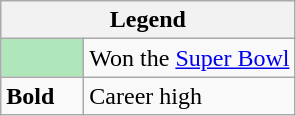<table class="wikitable mw-collapsible mw-collapsed">
<tr>
<th colspan="2">Legend</th>
</tr>
<tr>
<td style="background:#afe6ba; width:3em;"></td>
<td>Won the <a href='#'>Super Bowl</a></td>
</tr>
<tr>
<td><strong>Bold</strong></td>
<td>Career high</td>
</tr>
</table>
